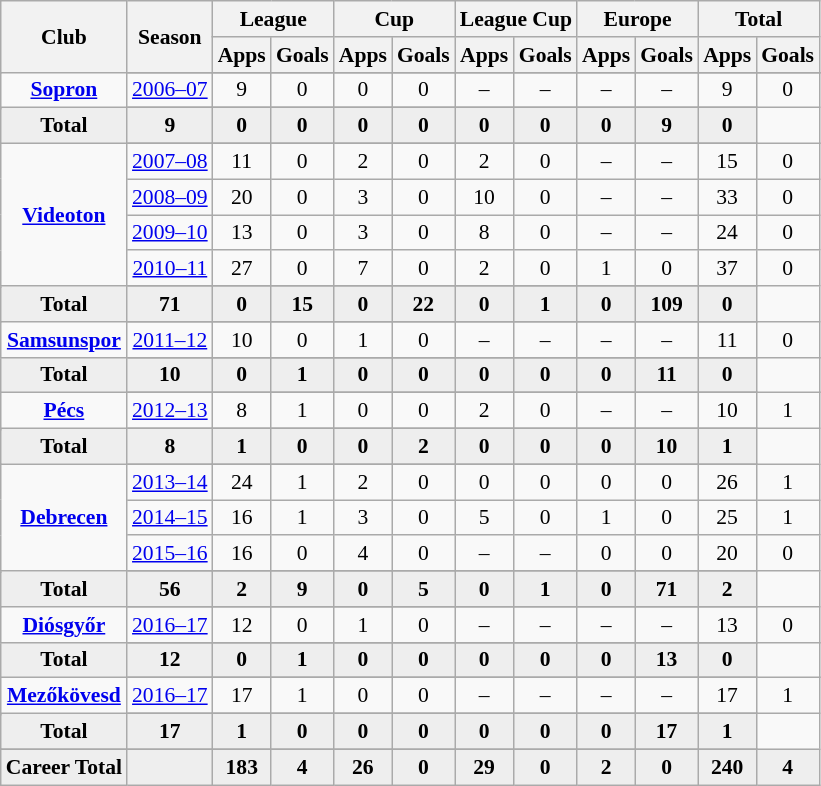<table class="wikitable" style="font-size:90%; text-align: center;">
<tr>
<th rowspan="2">Club</th>
<th rowspan="2">Season</th>
<th colspan="2">League</th>
<th colspan="2">Cup</th>
<th colspan="2">League Cup</th>
<th colspan="2">Europe</th>
<th colspan="2">Total</th>
</tr>
<tr>
<th>Apps</th>
<th>Goals</th>
<th>Apps</th>
<th>Goals</th>
<th>Apps</th>
<th>Goals</th>
<th>Apps</th>
<th>Goals</th>
<th>Apps</th>
<th>Goals</th>
</tr>
<tr ||-||-||-|->
<td rowspan="3" valign="center"><strong><a href='#'>Sopron</a></strong></td>
</tr>
<tr>
<td><a href='#'>2006–07</a></td>
<td>9</td>
<td>0</td>
<td>0</td>
<td>0</td>
<td>–</td>
<td>–</td>
<td>–</td>
<td>–</td>
<td>9</td>
<td>0</td>
</tr>
<tr>
</tr>
<tr style="font-weight:bold; background-color:#eeeeee;">
<td>Total</td>
<td>9</td>
<td>0</td>
<td>0</td>
<td>0</td>
<td>0</td>
<td>0</td>
<td>0</td>
<td>0</td>
<td>9</td>
<td>0</td>
</tr>
<tr>
<td rowspan="6" valign="center"><strong><a href='#'>Videoton</a></strong></td>
</tr>
<tr>
<td><a href='#'>2007–08</a></td>
<td>11</td>
<td>0</td>
<td>2</td>
<td>0</td>
<td>2</td>
<td>0</td>
<td>–</td>
<td>–</td>
<td>15</td>
<td>0</td>
</tr>
<tr>
<td><a href='#'>2008–09</a></td>
<td>20</td>
<td>0</td>
<td>3</td>
<td>0</td>
<td>10</td>
<td>0</td>
<td>–</td>
<td>–</td>
<td>33</td>
<td>0</td>
</tr>
<tr>
<td><a href='#'>2009–10</a></td>
<td>13</td>
<td>0</td>
<td>3</td>
<td>0</td>
<td>8</td>
<td>0</td>
<td>–</td>
<td>–</td>
<td>24</td>
<td>0</td>
</tr>
<tr>
<td><a href='#'>2010–11</a></td>
<td>27</td>
<td>0</td>
<td>7</td>
<td>0</td>
<td>2</td>
<td>0</td>
<td>1</td>
<td>0</td>
<td>37</td>
<td>0</td>
</tr>
<tr>
</tr>
<tr style="font-weight:bold; background-color:#eeeeee;">
<td>Total</td>
<td>71</td>
<td>0</td>
<td>15</td>
<td>0</td>
<td>22</td>
<td>0</td>
<td>1</td>
<td>0</td>
<td>109</td>
<td>0</td>
</tr>
<tr>
<td rowspan="3" valign="center"><strong><a href='#'>Samsunspor</a></strong></td>
</tr>
<tr>
<td><a href='#'>2011–12</a></td>
<td>10</td>
<td>0</td>
<td>1</td>
<td>0</td>
<td>–</td>
<td>–</td>
<td>–</td>
<td>–</td>
<td>11</td>
<td>0</td>
</tr>
<tr>
</tr>
<tr style="font-weight:bold; background-color:#eeeeee;">
<td>Total</td>
<td>10</td>
<td>0</td>
<td>1</td>
<td>0</td>
<td>0</td>
<td>0</td>
<td>0</td>
<td>0</td>
<td>11</td>
<td>0</td>
</tr>
<tr>
<td rowspan="3" valign="center"><strong><a href='#'>Pécs</a></strong></td>
</tr>
<tr>
<td><a href='#'>2012–13</a></td>
<td>8</td>
<td>1</td>
<td>0</td>
<td>0</td>
<td>2</td>
<td>0</td>
<td>–</td>
<td>–</td>
<td>10</td>
<td>1</td>
</tr>
<tr>
</tr>
<tr style="font-weight:bold; background-color:#eeeeee;">
<td>Total</td>
<td>8</td>
<td>1</td>
<td>0</td>
<td>0</td>
<td>2</td>
<td>0</td>
<td>0</td>
<td>0</td>
<td>10</td>
<td>1</td>
</tr>
<tr>
<td rowspan="5" valign="center"><strong><a href='#'>Debrecen</a></strong></td>
</tr>
<tr>
<td><a href='#'>2013–14</a></td>
<td>24</td>
<td>1</td>
<td>2</td>
<td>0</td>
<td>0</td>
<td>0</td>
<td>0</td>
<td>0</td>
<td>26</td>
<td>1</td>
</tr>
<tr>
<td><a href='#'>2014–15</a></td>
<td>16</td>
<td>1</td>
<td>3</td>
<td>0</td>
<td>5</td>
<td>0</td>
<td>1</td>
<td>0</td>
<td>25</td>
<td>1</td>
</tr>
<tr>
<td><a href='#'>2015–16</a></td>
<td>16</td>
<td>0</td>
<td>4</td>
<td>0</td>
<td>–</td>
<td>–</td>
<td>0</td>
<td>0</td>
<td>20</td>
<td>0</td>
</tr>
<tr>
</tr>
<tr style="font-weight:bold; background-color:#eeeeee;">
<td>Total</td>
<td>56</td>
<td>2</td>
<td>9</td>
<td>0</td>
<td>5</td>
<td>0</td>
<td>1</td>
<td>0</td>
<td>71</td>
<td>2</td>
</tr>
<tr>
<td rowspan="3" valign="center"><strong><a href='#'>Diósgyőr</a></strong></td>
</tr>
<tr>
<td><a href='#'>2016–17</a></td>
<td>12</td>
<td>0</td>
<td>1</td>
<td>0</td>
<td>–</td>
<td>–</td>
<td>–</td>
<td>–</td>
<td>13</td>
<td>0</td>
</tr>
<tr>
</tr>
<tr style="font-weight:bold; background-color:#eeeeee;">
<td>Total</td>
<td>12</td>
<td>0</td>
<td>1</td>
<td>0</td>
<td>0</td>
<td>0</td>
<td>0</td>
<td>0</td>
<td>13</td>
<td>0</td>
</tr>
<tr>
<td rowspan="3" valign="center"><strong><a href='#'>Mezőkövesd</a></strong></td>
</tr>
<tr>
<td><a href='#'>2016–17</a></td>
<td>17</td>
<td>1</td>
<td>0</td>
<td>0</td>
<td>–</td>
<td>–</td>
<td>–</td>
<td>–</td>
<td>17</td>
<td>1</td>
</tr>
<tr>
</tr>
<tr style="font-weight:bold; background-color:#eeeeee;">
<td>Total</td>
<td>17</td>
<td>1</td>
<td>0</td>
<td>0</td>
<td>0</td>
<td>0</td>
<td>0</td>
<td>0</td>
<td>17</td>
<td>1</td>
</tr>
<tr>
</tr>
<tr style="font-weight:bold; background-color:#eeeeee;">
<td valign="top"><strong>Career Total</strong></td>
<td></td>
<td><strong>183</strong></td>
<td><strong>4</strong></td>
<td><strong>26</strong></td>
<td><strong>0</strong></td>
<td><strong>29</strong></td>
<td><strong>0</strong></td>
<td><strong>2</strong></td>
<td><strong>0</strong></td>
<td><strong>240</strong></td>
<td><strong>4</strong></td>
</tr>
</table>
